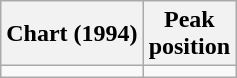<table class="wikitable">
<tr>
<th>Chart (1994)</th>
<th>Peak<br>position</th>
</tr>
<tr>
<td></td>
</tr>
</table>
